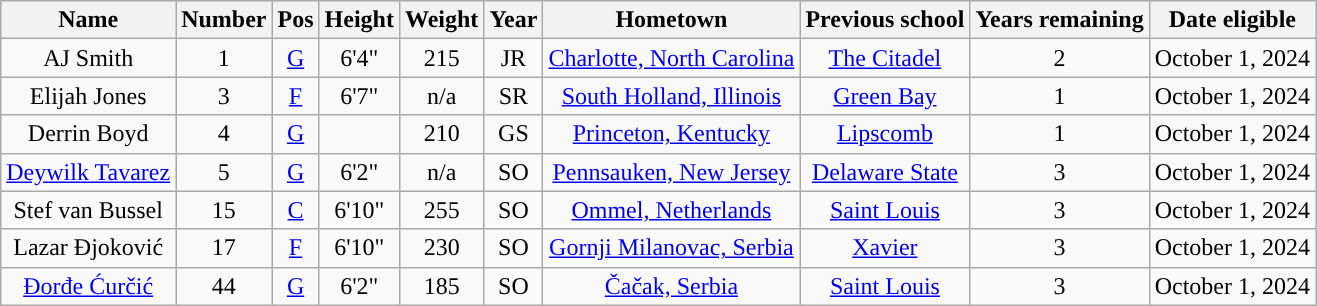<table class="wikitable sortable sortable" style="text-align: center">
<tr align="center">
<th>Name</th>
<th>Number</th>
<th>Pos</th>
<th>Height</th>
<th>Weight</th>
<th>Year</th>
<th>Hometown</th>
<th>Previous school</th>
<th>Years remaining</th>
<th>Date eligible</th>
</tr>
<tr>
<td>AJ Smith</td>
<td>1</td>
<td><a href='#'>G</a></td>
<td>6'4"</td>
<td>215</td>
<td>JR</td>
<td><a href='#'>Charlotte, North Carolina</a></td>
<td><a href='#'>The Citadel</a></td>
<td>2</td>
<td>October 1, 2024</td>
</tr>
<tr>
<td>Elijah Jones</td>
<td>3</td>
<td><a href='#'>F</a></td>
<td>6'7"</td>
<td>n/a</td>
<td>SR</td>
<td><a href='#'>South Holland, Illinois</a></td>
<td><a href='#'>Green Bay</a></td>
<td>1</td>
<td>October 1, 2024</td>
</tr>
<tr>
<td>Derrin Boyd</td>
<td>4</td>
<td><a href='#'>G</a></td>
<td></td>
<td>210</td>
<td>GS</td>
<td><a href='#'>Princeton, Kentucky</a></td>
<td><a href='#'>Lipscomb</a></td>
<td>1</td>
<td>October 1, 2024</td>
</tr>
<tr>
<td><a href='#'>Deywilk Tavarez</a></td>
<td>5</td>
<td><a href='#'>G</a></td>
<td>6'2"</td>
<td>n/a</td>
<td>SO</td>
<td><a href='#'>Pennsauken, New Jersey</a></td>
<td><a href='#'>Delaware State</a></td>
<td>3</td>
<td>October 1, 2024</td>
</tr>
<tr>
<td>Stef van Bussel</td>
<td>15</td>
<td><a href='#'>C</a></td>
<td>6'10"</td>
<td>255</td>
<td>SO</td>
<td><a href='#'>Ommel, Netherlands</a></td>
<td><a href='#'>Saint Louis</a></td>
<td>3</td>
<td>October 1, 2024</td>
</tr>
<tr>
<td>Lazar Đjoković</td>
<td>17</td>
<td><a href='#'>F</a></td>
<td>6'10"</td>
<td>230</td>
<td>SO</td>
<td><a href='#'>Gornji Milanovac, Serbia</a></td>
<td><a href='#'>Xavier</a></td>
<td>3</td>
<td>October 1, 2024</td>
</tr>
<tr>
<td><a href='#'>Đorđe Ćurčić</a></td>
<td>44</td>
<td><a href='#'>G</a></td>
<td>6'2"</td>
<td>185</td>
<td>SO</td>
<td><a href='#'>Čačak, Serbia</a></td>
<td><a href='#'>Saint Louis</a></td>
<td>3</td>
<td>October 1, 2024</td>
</tr>
</table>
